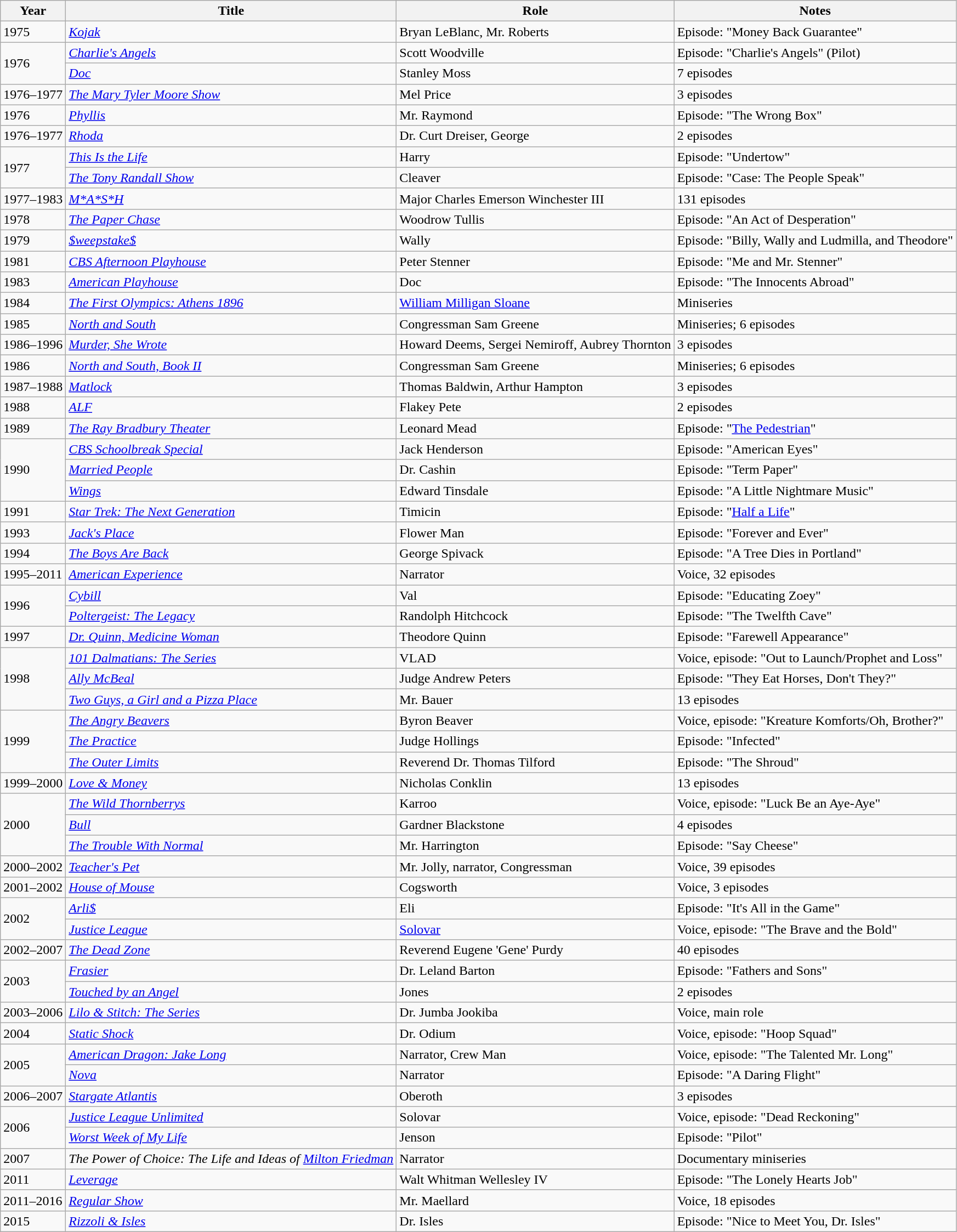<table class="wikitable sortable">
<tr>
<th>Year</th>
<th>Title</th>
<th>Role</th>
<th class="unsortable">Notes</th>
</tr>
<tr>
<td>1975</td>
<td><em><a href='#'>Kojak</a></em></td>
<td>Bryan LeBlanc, Mr. Roberts</td>
<td>Episode: "Money Back Guarantee"</td>
</tr>
<tr>
<td rowspan="2">1976</td>
<td><em><a href='#'>Charlie's Angels</a></em></td>
<td>Scott Woodville</td>
<td>Episode: "Charlie's Angels" (Pilot)</td>
</tr>
<tr>
<td><em><a href='#'>Doc</a></em></td>
<td>Stanley Moss</td>
<td>7 episodes</td>
</tr>
<tr>
<td>1976–1977</td>
<td><em><a href='#'>The Mary Tyler Moore Show</a></em></td>
<td>Mel Price</td>
<td>3 episodes</td>
</tr>
<tr>
<td>1976</td>
<td><em><a href='#'>Phyllis</a></em></td>
<td>Mr. Raymond</td>
<td>Episode: "The Wrong Box"</td>
</tr>
<tr>
<td>1976–1977</td>
<td><em><a href='#'>Rhoda</a></em></td>
<td>Dr. Curt Dreiser, George</td>
<td>2 episodes</td>
</tr>
<tr>
<td rowspan="2">1977</td>
<td><em><a href='#'>This Is the Life</a></em></td>
<td>Harry</td>
<td>Episode: "Undertow"</td>
</tr>
<tr>
<td><em><a href='#'>The Tony Randall Show</a></em></td>
<td>Cleaver</td>
<td>Episode: "Case: The People Speak"</td>
</tr>
<tr>
<td>1977–1983</td>
<td><em><a href='#'>M*A*S*H</a></em></td>
<td>Major Charles Emerson Winchester III</td>
<td>131 episodes</td>
</tr>
<tr>
<td>1978</td>
<td><em><a href='#'>The Paper Chase</a></em></td>
<td>Woodrow Tullis</td>
<td>Episode: "An Act of Desperation"</td>
</tr>
<tr>
<td>1979</td>
<td><em><a href='#'>$weepstake$</a></em></td>
<td>Wally</td>
<td>Episode: "Billy, Wally and Ludmilla, and Theodore"</td>
</tr>
<tr>
<td>1981</td>
<td><em><a href='#'>CBS Afternoon Playhouse</a></em></td>
<td>Peter Stenner</td>
<td>Episode: "Me and Mr. Stenner"</td>
</tr>
<tr>
<td>1983</td>
<td><em><a href='#'>American Playhouse</a></em></td>
<td>Doc</td>
<td>Episode: "The Innocents Abroad"</td>
</tr>
<tr>
<td>1984</td>
<td><em><a href='#'>The First Olympics: Athens 1896</a></em></td>
<td><a href='#'>William Milligan Sloane</a></td>
<td>Miniseries</td>
</tr>
<tr>
<td>1985</td>
<td><em><a href='#'>North and South</a></em></td>
<td>Congressman Sam Greene</td>
<td>Miniseries; 6 episodes</td>
</tr>
<tr>
<td>1986–1996</td>
<td><em><a href='#'>Murder, She Wrote</a></em></td>
<td>Howard Deems, Sergei Nemiroff, Aubrey Thornton</td>
<td>3 episodes</td>
</tr>
<tr>
<td>1986</td>
<td><em><a href='#'>North and South, Book II</a></em></td>
<td>Congressman Sam Greene</td>
<td>Miniseries; 6 episodes</td>
</tr>
<tr>
<td>1987–1988</td>
<td><em><a href='#'>Matlock</a></em></td>
<td>Thomas Baldwin, Arthur Hampton</td>
<td>3 episodes</td>
</tr>
<tr>
<td>1988</td>
<td><em><a href='#'>ALF</a></em></td>
<td>Flakey Pete</td>
<td>2 episodes</td>
</tr>
<tr>
<td>1989</td>
<td><em><a href='#'>The Ray Bradbury Theater</a></em></td>
<td>Leonard Mead</td>
<td>Episode: "<a href='#'>The Pedestrian</a>"</td>
</tr>
<tr>
<td rowspan="3">1990</td>
<td><em><a href='#'>CBS Schoolbreak Special</a></em></td>
<td>Jack Henderson</td>
<td>Episode: "American Eyes"</td>
</tr>
<tr>
<td><em><a href='#'>Married People</a></em></td>
<td>Dr. Cashin</td>
<td>Episode: "Term Paper"</td>
</tr>
<tr>
<td><em><a href='#'>Wings</a></em></td>
<td>Edward Tinsdale</td>
<td>Episode: "A Little Nightmare Music"</td>
</tr>
<tr>
<td>1991</td>
<td><em><a href='#'>Star Trek: The Next Generation</a></em></td>
<td>Timicin</td>
<td>Episode: "<a href='#'>Half a Life</a>"</td>
</tr>
<tr>
<td>1993</td>
<td><em><a href='#'>Jack's Place</a></em></td>
<td>Flower Man</td>
<td>Episode: "Forever and Ever"</td>
</tr>
<tr>
<td>1994</td>
<td><em><a href='#'>The Boys Are Back</a></em></td>
<td>George Spivack</td>
<td>Episode: "A Tree Dies in Portland"</td>
</tr>
<tr>
<td>1995–2011</td>
<td><em><a href='#'>American Experience</a></em></td>
<td>Narrator</td>
<td>Voice, 32 episodes</td>
</tr>
<tr>
<td rowspan="2">1996</td>
<td><em><a href='#'>Cybill</a></em></td>
<td>Val</td>
<td>Episode: "Educating Zoey"</td>
</tr>
<tr>
<td><em><a href='#'>Poltergeist: The Legacy</a></em></td>
<td>Randolph Hitchcock</td>
<td>Episode: "The Twelfth Cave"</td>
</tr>
<tr>
<td>1997</td>
<td><em><a href='#'>Dr. Quinn, Medicine Woman</a></em></td>
<td>Theodore Quinn</td>
<td>Episode: "Farewell Appearance"</td>
</tr>
<tr>
<td rowspan="3">1998</td>
<td><em><a href='#'>101 Dalmatians: The Series</a></em></td>
<td>VLAD</td>
<td>Voice, episode: "Out to Launch/Prophet and Loss"</td>
</tr>
<tr>
<td><em><a href='#'>Ally McBeal</a></em></td>
<td>Judge Andrew Peters</td>
<td>Episode: "They Eat Horses, Don't They?"</td>
</tr>
<tr>
<td><em><a href='#'>Two Guys, a Girl and a Pizza Place</a></em></td>
<td>Mr. Bauer</td>
<td>13 episodes</td>
</tr>
<tr>
<td rowspan="3">1999</td>
<td><em><a href='#'>The Angry Beavers</a></em></td>
<td>Byron Beaver</td>
<td>Voice, episode: "Kreature Komforts/Oh, Brother?"</td>
</tr>
<tr>
<td><em><a href='#'>The Practice</a></em></td>
<td>Judge Hollings</td>
<td>Episode: "Infected"</td>
</tr>
<tr>
<td><em><a href='#'>The Outer Limits</a></em></td>
<td>Reverend Dr. Thomas Tilford</td>
<td>Episode: "The Shroud"</td>
</tr>
<tr>
<td>1999–2000</td>
<td><em><a href='#'>Love & Money</a></em></td>
<td>Nicholas Conklin</td>
<td>13 episodes</td>
</tr>
<tr>
<td rowspan="3">2000</td>
<td><em><a href='#'>The Wild Thornberrys</a></em></td>
<td>Karroo</td>
<td>Voice, episode: "Luck Be an Aye-Aye"</td>
</tr>
<tr>
<td><em><a href='#'>Bull</a></em></td>
<td>Gardner Blackstone</td>
<td>4 episodes</td>
</tr>
<tr>
<td><em><a href='#'>The Trouble With Normal</a></em></td>
<td>Mr. Harrington</td>
<td>Episode: "Say Cheese"</td>
</tr>
<tr>
<td>2000–2002</td>
<td><em><a href='#'>Teacher's Pet</a></em></td>
<td>Mr. Jolly, narrator, Congressman</td>
<td>Voice, 39 episodes</td>
</tr>
<tr>
<td>2001–2002</td>
<td><em><a href='#'>House of Mouse</a></em></td>
<td>Cogsworth</td>
<td>Voice, 3 episodes</td>
</tr>
<tr>
<td rowspan="2">2002</td>
<td><em><a href='#'>Arli$</a></em></td>
<td>Eli</td>
<td>Episode: "It's All in the Game"</td>
</tr>
<tr>
<td><em><a href='#'>Justice League</a></em></td>
<td><a href='#'>Solovar</a></td>
<td>Voice, episode: "The Brave and the Bold"</td>
</tr>
<tr>
<td>2002–2007</td>
<td><em><a href='#'>The Dead Zone</a></em></td>
<td>Reverend Eugene 'Gene' Purdy</td>
<td>40 episodes</td>
</tr>
<tr>
<td rowspan="2">2003</td>
<td><em><a href='#'>Frasier</a></em></td>
<td>Dr. Leland Barton</td>
<td>Episode: "Fathers and Sons"</td>
</tr>
<tr>
<td><em><a href='#'>Touched by an Angel</a></em></td>
<td>Jones</td>
<td>2 episodes</td>
</tr>
<tr>
<td>2003–2006</td>
<td><em><a href='#'>Lilo & Stitch: The Series</a></em></td>
<td> Dr. Jumba Jookiba</td>
<td>Voice, main role</td>
</tr>
<tr>
<td>2004</td>
<td><em><a href='#'>Static Shock</a></em></td>
<td>Dr. Odium</td>
<td>Voice, episode: "Hoop Squad"</td>
</tr>
<tr>
<td rowspan="2">2005</td>
<td><em><a href='#'>American Dragon: Jake Long</a></em></td>
<td>Narrator, Crew Man</td>
<td>Voice, episode: "The Talented Mr. Long"</td>
</tr>
<tr>
<td><em><a href='#'>Nova</a></em></td>
<td>Narrator</td>
<td>Episode: "A Daring Flight"</td>
</tr>
<tr>
<td>2006–2007</td>
<td><em><a href='#'>Stargate Atlantis</a></em></td>
<td>Oberoth</td>
<td>3 episodes</td>
</tr>
<tr>
<td rowspan="2">2006</td>
<td><em><a href='#'>Justice League Unlimited</a></em></td>
<td>Solovar</td>
<td>Voice, episode: "Dead Reckoning"</td>
</tr>
<tr>
<td><em><a href='#'>Worst Week of My Life</a></em></td>
<td>Jenson</td>
<td>Episode: "Pilot"</td>
</tr>
<tr>
<td>2007</td>
<td><em>The Power of Choice: The Life and Ideas of <a href='#'>Milton Friedman</a></em></td>
<td>Narrator</td>
<td>Documentary miniseries</td>
</tr>
<tr>
<td>2011</td>
<td><em><a href='#'>Leverage</a></em></td>
<td>Walt Whitman Wellesley IV</td>
<td>Episode: "The Lonely Hearts Job"</td>
</tr>
<tr>
<td>2011–2016</td>
<td><em><a href='#'>Regular Show</a></em></td>
<td>Mr. Maellard</td>
<td>Voice, 18 episodes</td>
</tr>
<tr>
<td>2015</td>
<td><em><a href='#'>Rizzoli & Isles</a></em></td>
<td>Dr. Isles</td>
<td>Episode: "Nice to Meet You, Dr. Isles"</td>
</tr>
</table>
